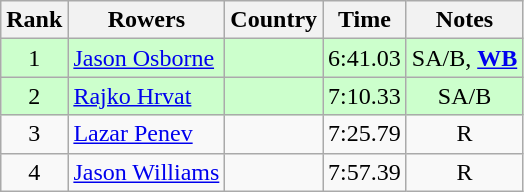<table class="wikitable" style="text-align:center">
<tr>
<th>Rank</th>
<th>Rowers</th>
<th>Country</th>
<th>Time</th>
<th>Notes</th>
</tr>
<tr bgcolor=ccffcc>
<td>1</td>
<td align="left"><a href='#'>Jason Osborne</a></td>
<td align="left"></td>
<td>6:41.03</td>
<td>SA/B, <strong><a href='#'>WB</a></strong></td>
</tr>
<tr bgcolor=ccffcc>
<td>2</td>
<td align="left"><a href='#'>Rajko Hrvat</a></td>
<td align="left"></td>
<td>7:10.33</td>
<td>SA/B</td>
</tr>
<tr>
<td>3</td>
<td align="left"><a href='#'>Lazar Penev</a></td>
<td align="left"></td>
<td>7:25.79</td>
<td>R</td>
</tr>
<tr>
<td>4</td>
<td align="left"><a href='#'>Jason Williams</a></td>
<td align="left"></td>
<td>7:57.39</td>
<td>R</td>
</tr>
</table>
